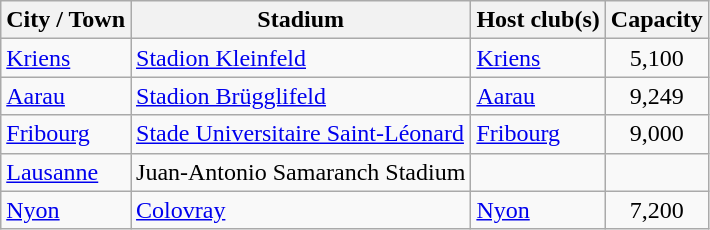<table class="wikitable sortable">
<tr>
<th>City / Town</th>
<th>Stadium</th>
<th>Host club(s)</th>
<th>Capacity</th>
</tr>
<tr>
<td><a href='#'>Kriens</a></td>
<td><a href='#'>Stadion Kleinfeld</a></td>
<td><a href='#'>Kriens</a></td>
<td style="text-align: center;">5,100</td>
</tr>
<tr>
<td><a href='#'>Aarau</a></td>
<td><a href='#'>Stadion Brügglifeld</a></td>
<td><a href='#'>Aarau</a></td>
<td style="text-align: center;">9,249</td>
</tr>
<tr>
<td><a href='#'>Fribourg</a></td>
<td><a href='#'>Stade Universitaire Saint-Léonard</a></td>
<td><a href='#'>Fribourg</a></td>
<td style="text-align: center;">9,000</td>
</tr>
<tr>
<td><a href='#'>Lausanne</a></td>
<td>Juan-Antonio Samaranch Stadium</td>
<td></td>
<td style="text-align: center;"></td>
</tr>
<tr>
<td><a href='#'>Nyon</a></td>
<td><a href='#'>Colovray</a></td>
<td><a href='#'>Nyon</a></td>
<td style="text-align: center;">7,200</td>
</tr>
</table>
